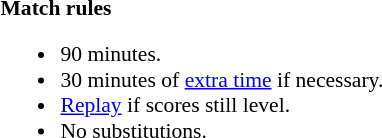<table style="width:100%; font-size:90%;">
<tr>
<td><br><strong>Match rules</strong><ul><li>90 minutes.</li><li>30 minutes of <a href='#'>extra time</a> if necessary.</li><li><a href='#'>Replay</a> if scores still level.</li><li>No substitutions.</li></ul></td>
</tr>
</table>
